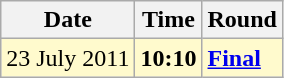<table class="wikitable">
<tr>
<th>Date</th>
<th>Time</th>
<th>Round</th>
</tr>
<tr style=background:lemonchiffon>
<td>23 July 2011</td>
<td><strong>10:10</strong></td>
<td><strong><a href='#'>Final</a></strong></td>
</tr>
</table>
